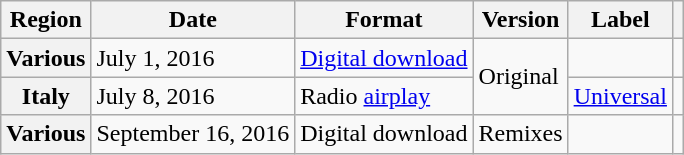<table class="wikitable plainrowheaders">
<tr>
<th scope="col">Region</th>
<th scope="col">Date</th>
<th scope="col">Format</th>
<th scope="col">Version</th>
<th scope="col">Label</th>
<th scope="col"></th>
</tr>
<tr>
<th scope="row">Various</th>
<td>July 1, 2016</td>
<td><a href='#'>Digital download</a></td>
<td rowspan="2">Original</td>
<td></td>
<td align="center"></td>
</tr>
<tr>
<th scope="row">Italy</th>
<td>July 8, 2016</td>
<td>Radio <a href='#'>airplay</a></td>
<td><a href='#'>Universal</a></td>
<td align="center"></td>
</tr>
<tr>
<th scope="row">Various</th>
<td>September 16, 2016</td>
<td>Digital download</td>
<td>Remixes</td>
<td></td>
<td align="center"></td>
</tr>
</table>
